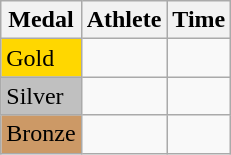<table class="wikitable">
<tr>
<th>Medal</th>
<th>Athlete</th>
<th>Time</th>
</tr>
<tr>
<td bgcolor="gold">Gold</td>
<td></td>
<td></td>
</tr>
<tr>
<td bgcolor="silver">Silver</td>
<td></td>
<td></td>
</tr>
<tr>
<td bgcolor="CC9966">Bronze</td>
<td></td>
<td></td>
</tr>
</table>
